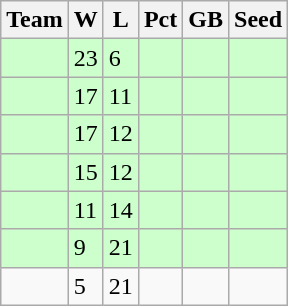<table class=wikitable>
<tr>
<th>Team</th>
<th>W</th>
<th>L</th>
<th>Pct</th>
<th>GB</th>
<th>Seed</th>
</tr>
<tr bgcolor=ccffcc>
<td></td>
<td>23</td>
<td>6</td>
<td></td>
<td></td>
<td></td>
</tr>
<tr bgcolor=ccffcc>
<td></td>
<td>17</td>
<td>11</td>
<td></td>
<td></td>
<td></td>
</tr>
<tr bgcolor=ccffcc>
<td></td>
<td>17</td>
<td>12</td>
<td></td>
<td></td>
<td></td>
</tr>
<tr bgcolor=ccffcc>
<td></td>
<td>15</td>
<td>12</td>
<td></td>
<td></td>
<td></td>
</tr>
<tr bgcolor=ccffcc>
<td></td>
<td>11</td>
<td>14</td>
<td></td>
<td></td>
<td></td>
</tr>
<tr bgcolor=ccffcc>
<td></td>
<td>9</td>
<td>21</td>
<td></td>
<td></td>
<td></td>
</tr>
<tr>
<td></td>
<td>5</td>
<td>21</td>
<td></td>
<td></td>
<td></td>
</tr>
</table>
